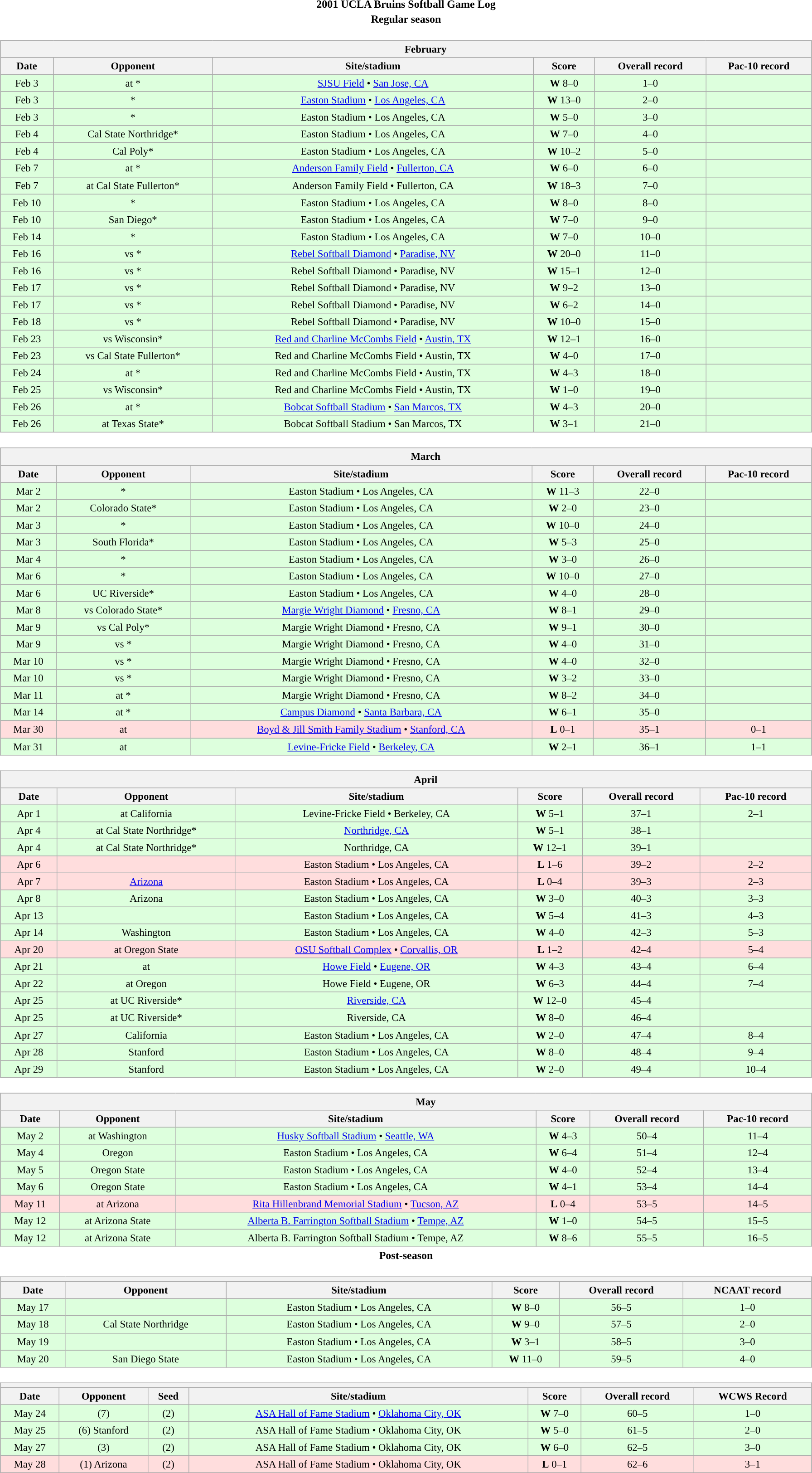<table class="toccolours" width=95% style="margin:1.5em auto; text-align:center;">
<tr>
<th colspan=2>2001 UCLA Bruins Softball Game Log</th>
</tr>
<tr>
<th colspan=2>Regular season</th>
</tr>
<tr valign="top">
<td><br><table class="wikitable collapsible collapsed" style="margin:auto; font-size:95%; width:100%">
<tr>
<th colspan=10 style="padding-left:4em;">February</th>
</tr>
<tr>
<th>Date</th>
<th>Opponent</th>
<th>Site/stadium</th>
<th>Score</th>
<th>Overall record</th>
<th>Pac-10 record</th>
</tr>
<tr bgcolor=ddffdd>
<td>Feb 3</td>
<td>at *</td>
<td><a href='#'>SJSU Field</a> • <a href='#'>San Jose, CA</a></td>
<td><strong>W</strong> 8–0</td>
<td>1–0</td>
<td></td>
</tr>
<tr bgcolor=ddffdd>
<td>Feb 3</td>
<td>*</td>
<td><a href='#'>Easton Stadium</a> • <a href='#'>Los Angeles, CA</a></td>
<td><strong>W</strong> 13–0</td>
<td>2–0</td>
<td></td>
</tr>
<tr bgcolor=ddffdd>
<td>Feb 3</td>
<td>*</td>
<td>Easton Stadium • Los Angeles, CA</td>
<td><strong>W</strong> 5–0</td>
<td>3–0</td>
<td></td>
</tr>
<tr bgcolor=ddffdd>
<td>Feb 4</td>
<td>Cal State Northridge*</td>
<td>Easton Stadium • Los Angeles, CA</td>
<td><strong>W</strong> 7–0</td>
<td>4–0</td>
<td></td>
</tr>
<tr bgcolor=ddffdd>
<td>Feb 4</td>
<td>Cal Poly*</td>
<td>Easton Stadium • Los Angeles, CA</td>
<td><strong>W</strong> 10–2</td>
<td>5–0</td>
<td></td>
</tr>
<tr bgcolor=ddffdd>
<td>Feb 7</td>
<td>at *</td>
<td><a href='#'>Anderson Family Field</a> • <a href='#'>Fullerton, CA</a></td>
<td><strong>W</strong> 6–0</td>
<td>6–0</td>
<td></td>
</tr>
<tr bgcolor=ddffdd>
<td>Feb 7</td>
<td>at Cal State Fullerton*</td>
<td>Anderson Family Field • Fullerton, CA</td>
<td><strong>W</strong> 18–3</td>
<td>7–0</td>
<td></td>
</tr>
<tr bgcolor=ddffdd>
<td>Feb 10</td>
<td>*</td>
<td>Easton Stadium • Los Angeles, CA</td>
<td><strong>W</strong> 8–0</td>
<td>8–0</td>
<td></td>
</tr>
<tr bgcolor=ddffdd>
<td>Feb 10</td>
<td>San Diego*</td>
<td>Easton Stadium • Los Angeles, CA</td>
<td><strong>W</strong> 7–0</td>
<td>9–0</td>
<td></td>
</tr>
<tr bgcolor=ddffdd>
<td>Feb 14</td>
<td>*</td>
<td>Easton Stadium • Los Angeles, CA</td>
<td><strong>W</strong> 7–0</td>
<td>10–0</td>
<td></td>
</tr>
<tr bgcolor=ddffdd>
<td>Feb 16</td>
<td>vs *</td>
<td><a href='#'>Rebel Softball Diamond</a> • <a href='#'>Paradise, NV</a></td>
<td><strong>W</strong> 20–0</td>
<td>11–0</td>
<td></td>
</tr>
<tr bgcolor=ddffdd>
<td>Feb 16</td>
<td>vs *</td>
<td>Rebel Softball Diamond • Paradise, NV</td>
<td><strong>W</strong> 15–1</td>
<td>12–0</td>
<td></td>
</tr>
<tr bgcolor=ddffdd>
<td>Feb 17</td>
<td>vs *</td>
<td>Rebel Softball Diamond • Paradise, NV</td>
<td><strong>W</strong> 9–2</td>
<td>13–0</td>
<td></td>
</tr>
<tr bgcolor=ddffdd>
<td>Feb 17</td>
<td>vs *</td>
<td>Rebel Softball Diamond • Paradise, NV</td>
<td><strong>W</strong> 6–2</td>
<td>14–0</td>
<td></td>
</tr>
<tr bgcolor=ddffdd>
<td>Feb 18</td>
<td>vs *</td>
<td>Rebel Softball Diamond • Paradise, NV</td>
<td><strong>W</strong> 10–0</td>
<td>15–0</td>
<td></td>
</tr>
<tr bgcolor=ddffdd>
<td>Feb 23</td>
<td>vs Wisconsin*</td>
<td><a href='#'>Red and Charline McCombs Field</a> • <a href='#'>Austin, TX</a></td>
<td><strong>W</strong> 12–1</td>
<td>16–0</td>
<td></td>
</tr>
<tr bgcolor=ddffdd>
<td>Feb 23</td>
<td>vs Cal State Fullerton*</td>
<td>Red and Charline McCombs Field • Austin, TX</td>
<td><strong>W</strong> 4–0</td>
<td>17–0</td>
<td></td>
</tr>
<tr bgcolor=ddffdd>
<td>Feb 24</td>
<td>at *</td>
<td>Red and Charline McCombs Field • Austin, TX</td>
<td><strong>W</strong> 4–3</td>
<td>18–0</td>
<td></td>
</tr>
<tr bgcolor=ddffdd>
<td>Feb 25</td>
<td>vs Wisconsin*</td>
<td>Red and Charline McCombs Field • Austin, TX</td>
<td><strong>W</strong> 1–0</td>
<td>19–0</td>
<td></td>
</tr>
<tr bgcolor=ddffdd>
<td>Feb 26</td>
<td>at *</td>
<td><a href='#'>Bobcat Softball Stadium</a> • <a href='#'>San Marcos, TX</a></td>
<td><strong>W</strong> 4–3</td>
<td>20–0</td>
<td></td>
</tr>
<tr bgcolor=ddffdd>
<td>Feb 26</td>
<td>at Texas State*</td>
<td>Bobcat Softball Stadium • San Marcos, TX</td>
<td><strong>W</strong> 3–1</td>
<td>21–0</td>
<td></td>
</tr>
</table>
</td>
</tr>
<tr>
<td><br><table class="wikitable collapsible collapsed" style="margin:auto; font-size:95%; width:100%">
<tr>
<th colspan=10 style="padding-left:4em;">March</th>
</tr>
<tr>
<th>Date</th>
<th>Opponent</th>
<th>Site/stadium</th>
<th>Score</th>
<th>Overall record</th>
<th>Pac-10 record</th>
</tr>
<tr bgcolor=ddffdd>
<td>Mar 2</td>
<td>*</td>
<td>Easton Stadium • Los Angeles, CA</td>
<td><strong>W</strong> 11–3</td>
<td>22–0</td>
<td></td>
</tr>
<tr bgcolor=ddffdd>
<td>Mar 2</td>
<td>Colorado State*</td>
<td>Easton Stadium • Los Angeles, CA</td>
<td><strong>W</strong> 2–0</td>
<td>23–0</td>
<td></td>
</tr>
<tr bgcolor=ddffdd>
<td>Mar 3</td>
<td>*</td>
<td>Easton Stadium • Los Angeles, CA</td>
<td><strong>W</strong> 10–0</td>
<td>24–0</td>
<td></td>
</tr>
<tr bgcolor=ddffdd>
<td>Mar 3</td>
<td>South Florida*</td>
<td>Easton Stadium • Los Angeles, CA</td>
<td><strong>W</strong> 5–3</td>
<td>25–0</td>
<td></td>
</tr>
<tr bgcolor=ddffdd>
<td>Mar 4</td>
<td>*</td>
<td>Easton Stadium • Los Angeles, CA</td>
<td><strong>W</strong> 3–0</td>
<td>26–0</td>
<td></td>
</tr>
<tr bgcolor=ddffdd>
<td>Mar 6</td>
<td>*</td>
<td>Easton Stadium • Los Angeles, CA</td>
<td><strong>W</strong> 10–0</td>
<td>27–0</td>
<td></td>
</tr>
<tr bgcolor=ddffdd>
<td>Mar 6</td>
<td>UC Riverside*</td>
<td>Easton Stadium • Los Angeles, CA</td>
<td><strong>W</strong> 4–0</td>
<td>28–0</td>
<td></td>
</tr>
<tr bgcolor=ddffdd>
<td>Mar 8</td>
<td>vs Colorado State*</td>
<td><a href='#'>Margie Wright Diamond</a> • <a href='#'>Fresno, CA</a></td>
<td><strong>W</strong> 8–1</td>
<td>29–0</td>
<td></td>
</tr>
<tr bgcolor=ddffdd>
<td>Mar 9</td>
<td>vs Cal Poly*</td>
<td>Margie Wright Diamond • Fresno, CA</td>
<td><strong>W</strong> 9–1</td>
<td>30–0</td>
<td></td>
</tr>
<tr bgcolor=ddffdd>
<td>Mar 9</td>
<td>vs *</td>
<td>Margie Wright Diamond • Fresno, CA</td>
<td><strong>W</strong> 4–0</td>
<td>31–0</td>
<td></td>
</tr>
<tr bgcolor=ddffdd>
<td>Mar 10</td>
<td>vs *</td>
<td>Margie Wright Diamond • Fresno, CA</td>
<td><strong>W</strong> 4–0</td>
<td>32–0</td>
<td></td>
</tr>
<tr bgcolor=ddffdd>
<td>Mar 10</td>
<td>vs *</td>
<td>Margie Wright Diamond • Fresno, CA</td>
<td><strong>W</strong> 3–2</td>
<td>33–0</td>
<td></td>
</tr>
<tr bgcolor=ddffdd>
<td>Mar 11</td>
<td>at *</td>
<td>Margie Wright Diamond • Fresno, CA</td>
<td><strong>W</strong> 8–2</td>
<td>34–0</td>
<td></td>
</tr>
<tr bgcolor=ddffdd>
<td>Mar 14</td>
<td>at *</td>
<td><a href='#'>Campus Diamond</a> • <a href='#'>Santa Barbara, CA</a></td>
<td><strong>W</strong> 6–1</td>
<td>35–0</td>
<td></td>
</tr>
<tr bgcolor=ffdddd>
<td>Mar 30</td>
<td>at </td>
<td><a href='#'>Boyd & Jill Smith Family Stadium</a> • <a href='#'>Stanford, CA</a></td>
<td><strong>L</strong> 0–1</td>
<td>35–1</td>
<td>0–1</td>
</tr>
<tr bgcolor=ddffdd>
<td>Mar 31</td>
<td>at </td>
<td><a href='#'>Levine-Fricke Field</a> • <a href='#'>Berkeley, CA</a></td>
<td><strong>W</strong> 2–1</td>
<td>36–1</td>
<td>1–1</td>
</tr>
</table>
</td>
</tr>
<tr>
<td><br><table class="wikitable collapsible collapsed" style="margin:auto; font-size:95%; width:100%">
<tr>
<th colspan=10 style="padding-left:4em;">April</th>
</tr>
<tr>
<th>Date</th>
<th>Opponent</th>
<th>Site/stadium</th>
<th>Score</th>
<th>Overall record</th>
<th>Pac-10 record</th>
</tr>
<tr bgcolor=ddffdd>
<td>Apr 1</td>
<td>at California</td>
<td>Levine-Fricke Field • Berkeley, CA</td>
<td><strong>W</strong> 5–1</td>
<td>37–1</td>
<td>2–1</td>
</tr>
<tr bgcolor=ddffdd>
<td>Apr 4</td>
<td>at Cal State Northridge*</td>
<td><a href='#'>Northridge, CA</a></td>
<td><strong>W</strong> 5–1</td>
<td>38–1</td>
<td></td>
</tr>
<tr bgcolor=ddffdd>
<td>Apr 4</td>
<td>at Cal State Northridge*</td>
<td>Northridge, CA</td>
<td><strong>W</strong> 12–1</td>
<td>39–1</td>
<td></td>
</tr>
<tr bgcolor=ffdddd>
<td>Apr 6</td>
<td></td>
<td>Easton Stadium • Los Angeles, CA</td>
<td><strong>L</strong> 1–6</td>
<td>39–2</td>
<td>2–2</td>
</tr>
<tr bgcolor=ffdddd>
<td>Apr 7</td>
<td><a href='#'>Arizona</a></td>
<td>Easton Stadium • Los Angeles, CA</td>
<td><strong>L</strong> 0–4</td>
<td>39–3</td>
<td>2–3</td>
</tr>
<tr bgcolor=ddffdd>
<td>Apr 8</td>
<td>Arizona</td>
<td>Easton Stadium • Los Angeles, CA</td>
<td><strong>W</strong> 3–0</td>
<td>40–3</td>
<td>3–3</td>
</tr>
<tr bgcolor=ddffdd>
<td>Apr 13</td>
<td></td>
<td>Easton Stadium • Los Angeles, CA</td>
<td><strong>W</strong> 5–4</td>
<td>41–3</td>
<td>4–3</td>
</tr>
<tr bgcolor=ddffdd>
<td>Apr 14</td>
<td>Washington</td>
<td>Easton Stadium • Los Angeles, CA</td>
<td><strong>W</strong> 4–0</td>
<td>42–3</td>
<td>5–3</td>
</tr>
<tr bgcolor=ffdddd>
<td>Apr 20</td>
<td>at Oregon State</td>
<td><a href='#'>OSU Softball Complex</a> • <a href='#'>Corvallis, OR</a></td>
<td><strong>L</strong> 1–2</td>
<td>42–4</td>
<td>5–4</td>
</tr>
<tr bgcolor=ddffdd>
<td>Apr 21</td>
<td>at </td>
<td><a href='#'>Howe Field</a> • <a href='#'>Eugene, OR</a></td>
<td><strong>W</strong> 4–3</td>
<td>43–4</td>
<td>6–4</td>
</tr>
<tr bgcolor=ddffdd>
<td>Apr 22</td>
<td>at Oregon</td>
<td>Howe Field • Eugene, OR</td>
<td><strong>W</strong> 6–3</td>
<td>44–4</td>
<td>7–4</td>
</tr>
<tr bgcolor=ddffdd>
<td>Apr 25</td>
<td>at UC Riverside*</td>
<td><a href='#'>Riverside, CA</a></td>
<td><strong>W</strong> 12–0</td>
<td>45–4</td>
<td></td>
</tr>
<tr bgcolor=ddffdd>
<td>Apr 25</td>
<td>at UC Riverside*</td>
<td>Riverside, CA</td>
<td><strong>W</strong> 8–0</td>
<td>46–4</td>
<td></td>
</tr>
<tr bgcolor=ddffdd>
<td>Apr 27</td>
<td>California</td>
<td>Easton Stadium • Los Angeles, CA</td>
<td><strong>W</strong> 2–0</td>
<td>47–4</td>
<td>8–4</td>
</tr>
<tr bgcolor=ddffdd>
<td>Apr 28</td>
<td>Stanford</td>
<td>Easton Stadium • Los Angeles, CA</td>
<td><strong>W</strong> 8–0</td>
<td>48–4</td>
<td>9–4</td>
</tr>
<tr bgcolor=ddffdd>
<td>Apr 29</td>
<td>Stanford</td>
<td>Easton Stadium • Los Angeles, CA</td>
<td><strong>W</strong> 2–0</td>
<td>49–4</td>
<td>10–4</td>
</tr>
</table>
</td>
</tr>
<tr>
<td><br><table class="wikitable collapsible collapsed" style="margin:auto; font-size:95%; width:100%">
<tr>
<th colspan=10 style="padding-left:4em;">May</th>
</tr>
<tr>
<th>Date</th>
<th>Opponent</th>
<th>Site/stadium</th>
<th>Score</th>
<th>Overall record</th>
<th>Pac-10 record</th>
</tr>
<tr bgcolor=ddffdd>
<td>May 2</td>
<td>at Washington</td>
<td><a href='#'>Husky Softball Stadium</a> • <a href='#'>Seattle, WA</a></td>
<td><strong>W</strong> 4–3</td>
<td>50–4</td>
<td>11–4</td>
</tr>
<tr bgcolor=ddffdd>
<td>May 4</td>
<td>Oregon</td>
<td>Easton Stadium • Los Angeles, CA</td>
<td><strong>W</strong> 6–4</td>
<td>51–4</td>
<td>12–4</td>
</tr>
<tr bgcolor=ddffdd>
<td>May 5</td>
<td>Oregon State</td>
<td>Easton Stadium • Los Angeles, CA</td>
<td><strong>W</strong> 4–0</td>
<td>52–4</td>
<td>13–4</td>
</tr>
<tr bgcolor=ddffdd>
<td>May 6</td>
<td>Oregon State</td>
<td>Easton Stadium • Los Angeles, CA</td>
<td><strong>W</strong> 4–1</td>
<td>53–4</td>
<td>14–4</td>
</tr>
<tr bgcolor=ffdddd>
<td>May 11</td>
<td>at Arizona</td>
<td><a href='#'>Rita Hillenbrand Memorial Stadium</a> • <a href='#'>Tucson, AZ</a></td>
<td><strong>L</strong> 0–4</td>
<td>53–5</td>
<td>14–5</td>
</tr>
<tr bgcolor=ddffdd>
<td>May 12</td>
<td>at Arizona State</td>
<td><a href='#'>Alberta B. Farrington Softball Stadium</a> • <a href='#'>Tempe, AZ</a></td>
<td><strong>W</strong> 1–0</td>
<td>54–5</td>
<td>15–5</td>
</tr>
<tr bgcolor=ddffdd>
<td>May 12</td>
<td>at Arizona State</td>
<td>Alberta B. Farrington Softball Stadium • Tempe, AZ</td>
<td><strong>W</strong> 8–6</td>
<td>55–5</td>
<td>16–5</td>
</tr>
</table>
</td>
</tr>
<tr>
<th colspan=2>Post-season</th>
</tr>
<tr>
<td><br><table class="wikitable collapsible collapsed" style="margin:auto; font-size:95%; width:100%">
<tr>
<th colspan=10 style="padding-left:4em;"><a href='#'></a></th>
</tr>
<tr>
<th>Date</th>
<th>Opponent</th>
<th>Site/stadium</th>
<th>Score</th>
<th>Overall record</th>
<th>NCAAT record</th>
</tr>
<tr bgcolor=ddffdd>
<td>May 17</td>
<td></td>
<td>Easton Stadium • Los Angeles, CA</td>
<td><strong>W</strong> 8–0</td>
<td>56–5</td>
<td>1–0</td>
</tr>
<tr bgcolor=ddffdd>
<td>May 18</td>
<td>Cal State Northridge</td>
<td>Easton Stadium • Los Angeles, CA</td>
<td><strong>W</strong> 9–0</td>
<td>57–5</td>
<td>2–0</td>
</tr>
<tr bgcolor=ddffdd>
<td>May 19</td>
<td></td>
<td>Easton Stadium • Los Angeles, CA</td>
<td><strong>W</strong> 3–1</td>
<td>58–5</td>
<td>3–0</td>
</tr>
<tr bgcolor=ddffdd>
<td>May 20</td>
<td>San Diego State</td>
<td>Easton Stadium • Los Angeles, CA</td>
<td><strong>W</strong> 11–0</td>
<td>59–5</td>
<td>4–0</td>
</tr>
</table>
</td>
</tr>
<tr>
<td><br><table class="wikitable collapsible collapsed" style="margin:auto; font-size:95%; width:100%">
<tr>
<th colspan=10 style="padding-left:4em;"><a href='#'></a></th>
</tr>
<tr>
<th>Date</th>
<th>Opponent</th>
<th>Seed</th>
<th>Site/stadium</th>
<th>Score</th>
<th>Overall record</th>
<th>WCWS Record</th>
</tr>
<tr bgcolor=ddffdd>
<td>May 24</td>
<td>(7) </td>
<td>(2)</td>
<td><a href='#'>ASA Hall of Fame Stadium</a> • <a href='#'>Oklahoma City, OK</a></td>
<td><strong>W</strong> 7–0</td>
<td>60–5</td>
<td>1–0</td>
</tr>
<tr bgcolor=ddffdd>
<td>May 25</td>
<td>(6) Stanford</td>
<td>(2)</td>
<td>ASA Hall of Fame Stadium • Oklahoma City, OK</td>
<td><strong>W</strong> 5–0</td>
<td>61–5</td>
<td>2–0</td>
</tr>
<tr bgcolor=ddffdd>
<td>May 27</td>
<td>(3) </td>
<td>(2)</td>
<td>ASA Hall of Fame Stadium • Oklahoma City, OK</td>
<td><strong>W</strong> 6–0</td>
<td>62–5</td>
<td>3–0</td>
</tr>
<tr bgcolor=ffdddd>
<td>May 28</td>
<td>(1) Arizona</td>
<td>(2)</td>
<td>ASA Hall of Fame Stadium • Oklahoma City, OK</td>
<td><strong>L</strong> 0–1</td>
<td>62–6</td>
<td>3–1</td>
</tr>
</table>
</td>
</tr>
</table>
